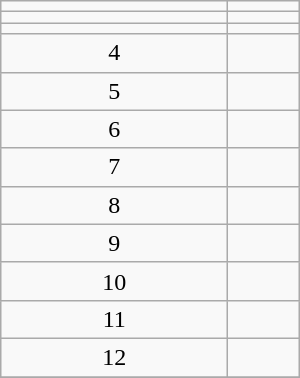<table class="wikitable" width="200px">
<tr>
<td align=center></td>
<td></td>
</tr>
<tr>
<td align=center></td>
<td></td>
</tr>
<tr>
<td align=center></td>
<td></td>
</tr>
<tr>
<td align=center>4</td>
<td></td>
</tr>
<tr>
<td align=center>5</td>
<td></td>
</tr>
<tr>
<td align=center>6</td>
<td></td>
</tr>
<tr>
<td align=center>7</td>
<td></td>
</tr>
<tr>
<td align=center>8</td>
<td></td>
</tr>
<tr>
<td align=center>9</td>
<td></td>
</tr>
<tr>
<td align=center>10</td>
<td></td>
</tr>
<tr>
<td align=center>11</td>
<td></td>
</tr>
<tr>
<td align=center>12</td>
<td></td>
</tr>
<tr>
</tr>
</table>
